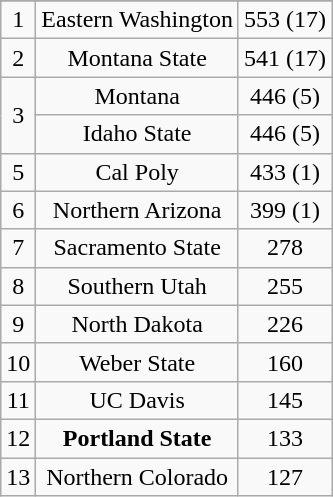<table class="wikitable" style="display: inline-table;">
<tr align="center">
</tr>
<tr align="center">
<td>1</td>
<td>Eastern Washington</td>
<td>553 (17)</td>
</tr>
<tr align="center">
<td>2</td>
<td>Montana State</td>
<td>541 (17)</td>
</tr>
<tr align="center">
<td rowspan="2">3</td>
<td>Montana</td>
<td>446 (5)</td>
</tr>
<tr align="center">
<td>Idaho State</td>
<td>446 (5)</td>
</tr>
<tr align="center">
<td>5</td>
<td>Cal Poly</td>
<td>433 (1)</td>
</tr>
<tr align="center">
<td>6</td>
<td>Northern Arizona</td>
<td>399 (1)</td>
</tr>
<tr align="center">
<td>7</td>
<td>Sacramento State</td>
<td>278</td>
</tr>
<tr align="center">
<td>8</td>
<td>Southern Utah</td>
<td>255</td>
</tr>
<tr align="center">
<td>9</td>
<td>North Dakota</td>
<td>226</td>
</tr>
<tr align="center">
<td>10</td>
<td>Weber State</td>
<td>160</td>
</tr>
<tr align="center">
<td>11</td>
<td>UC Davis</td>
<td>145</td>
</tr>
<tr align="center">
<td>12</td>
<td><strong>Portland State</strong></td>
<td>133</td>
</tr>
<tr align="center">
<td>13</td>
<td>Northern Colorado</td>
<td>127</td>
</tr>
</table>
